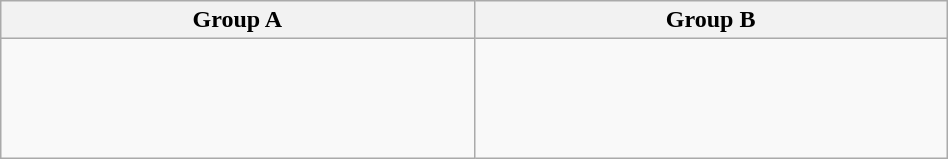<table class=wikitable width=50%>
<tr>
<th width=25%>Group A</th>
<th width=25%>Group B</th>
</tr>
<tr>
<td><br><br><br><br></td>
<td><br><br><br><br></td>
</tr>
</table>
